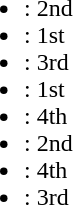<table border="0" cellpadding="2">
<tr valign="top">
<td><br><ul><li> :  2nd</li><li> :  1st</li><li> :  3rd</li><li> :  1st</li><li> : 4th</li><li> :  2nd</li><li> : 4th</li><li> :  3rd</li></ul></td>
</tr>
</table>
